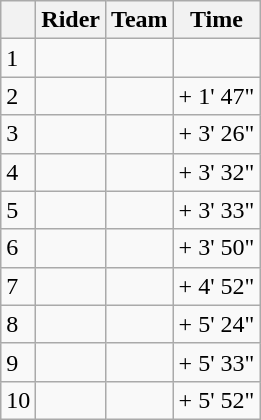<table class="wikitable">
<tr>
<th></th>
<th>Rider</th>
<th>Team</th>
<th>Time</th>
</tr>
<tr>
<td>1</td>
<td></td>
<td></td>
<td align="right"></td>
</tr>
<tr>
<td>2</td>
<td></td>
<td></td>
<td align="right">+ 1' 47"</td>
</tr>
<tr>
<td>3</td>
<td></td>
<td></td>
<td align="right">+ 3' 26"</td>
</tr>
<tr>
<td>4</td>
<td></td>
<td></td>
<td align="right">+ 3' 32"</td>
</tr>
<tr>
<td>5</td>
<td></td>
<td></td>
<td align="right">+ 3' 33"</td>
</tr>
<tr>
<td>6</td>
<td></td>
<td></td>
<td align="right">+ 3' 50"</td>
</tr>
<tr>
<td>7</td>
<td></td>
<td></td>
<td align="right">+ 4' 52"</td>
</tr>
<tr>
<td>8</td>
<td></td>
<td></td>
<td align="right">+ 5' 24"</td>
</tr>
<tr>
<td>9</td>
<td></td>
<td></td>
<td align="right">+ 5' 33"</td>
</tr>
<tr>
<td>10</td>
<td></td>
<td></td>
<td align="right">+ 5' 52"</td>
</tr>
</table>
